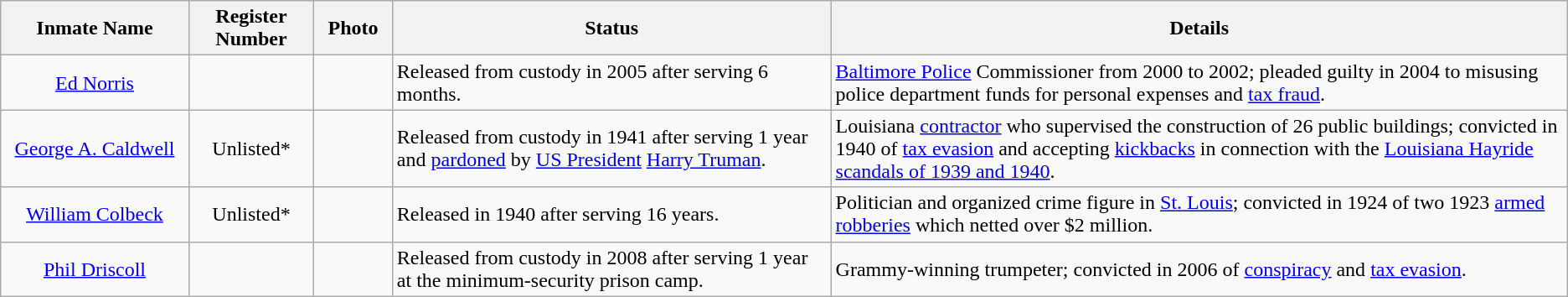<table class="wikitable sortable">
<tr>
<th width=12%>Inmate Name</th>
<th width=8%>Register Number</th>
<th width=5%>Photo</th>
<th width=28%>Status</th>
<th width=52%>Details</th>
</tr>
<tr>
<td align="center"><a href='#'>Ed Norris</a></td>
<td align="center"></td>
<td></td>
<td>Released from custody in 2005 after serving 6 months.</td>
<td><a href='#'>Baltimore Police</a> Commissioner from 2000 to 2002; pleaded guilty in 2004 to misusing police department funds for personal expenses and <a href='#'>tax fraud</a>.</td>
</tr>
<tr>
<td align="center"><a href='#'>George A. Caldwell</a></td>
<td align="center">Unlisted*</td>
<td></td>
<td>Released from custody in 1941 after serving 1 year and <a href='#'>pardoned</a> by <a href='#'>US President</a> <a href='#'>Harry Truman</a>.</td>
<td>Louisiana <a href='#'>contractor</a> who supervised the construction of 26 public buildings; convicted in 1940 of <a href='#'>tax evasion</a> and accepting <a href='#'>kickbacks</a> in connection with the <a href='#'>Louisiana Hayride scandals of 1939 and 1940</a>.</td>
</tr>
<tr>
<td align="center"><a href='#'>William Colbeck</a></td>
<td align="center">Unlisted*</td>
<td></td>
<td>Released in 1940 after serving 16 years.</td>
<td>Politician and organized crime figure in <a href='#'>St. Louis</a>; convicted in 1924 of two 1923 <a href='#'>armed robberies</a> which netted over $2 million.</td>
</tr>
<tr>
<td align="center"><a href='#'>Phil Driscoll</a></td>
<td align="center"></td>
<td></td>
<td>Released from custody in 2008 after serving 1 year at the minimum-security prison camp.</td>
<td>Grammy-winning trumpeter; convicted in 2006 of <a href='#'>conspiracy</a> and <a href='#'>tax evasion</a>.</td>
</tr>
</table>
